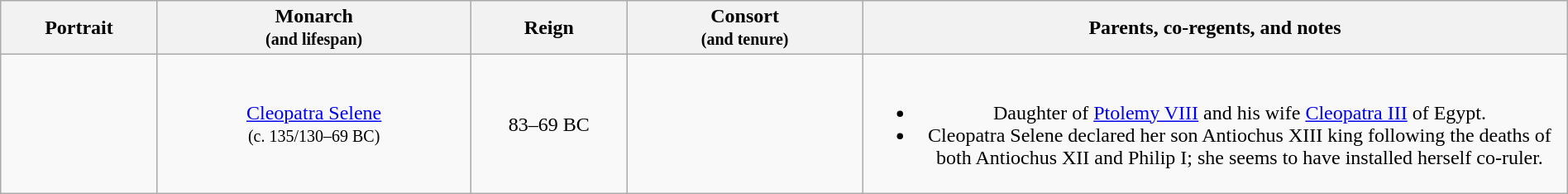<table class="wikitable" width="100%">
<tr>
<th width="10%">Portrait</th>
<th width="20%">Monarch<br><small>(and lifespan)</small></th>
<th width="10%">Reign</th>
<th width="15%">Consort<br><small>(and tenure)</small></th>
<th>Parents, co-regents, and notes</th>
</tr>
<tr>
<td align="center"></td>
<td align="center"><a href='#'>Cleopatra Selene</a><br><small>(c. 135/130–69 BC)</small></td>
<td align="center">83–69 BC</td>
<td align="center"></td>
<td align="center"><br><ul><li>Daughter of <a href='#'>Ptolemy VIII</a> and his wife <a href='#'>Cleopatra III</a> of Egypt.</li><li>Cleopatra Selene declared her son Antiochus XIII king following the deaths of both Antiochus XII and Philip I; she seems to have installed herself co-ruler.</li></ul></td>
</tr>
</table>
